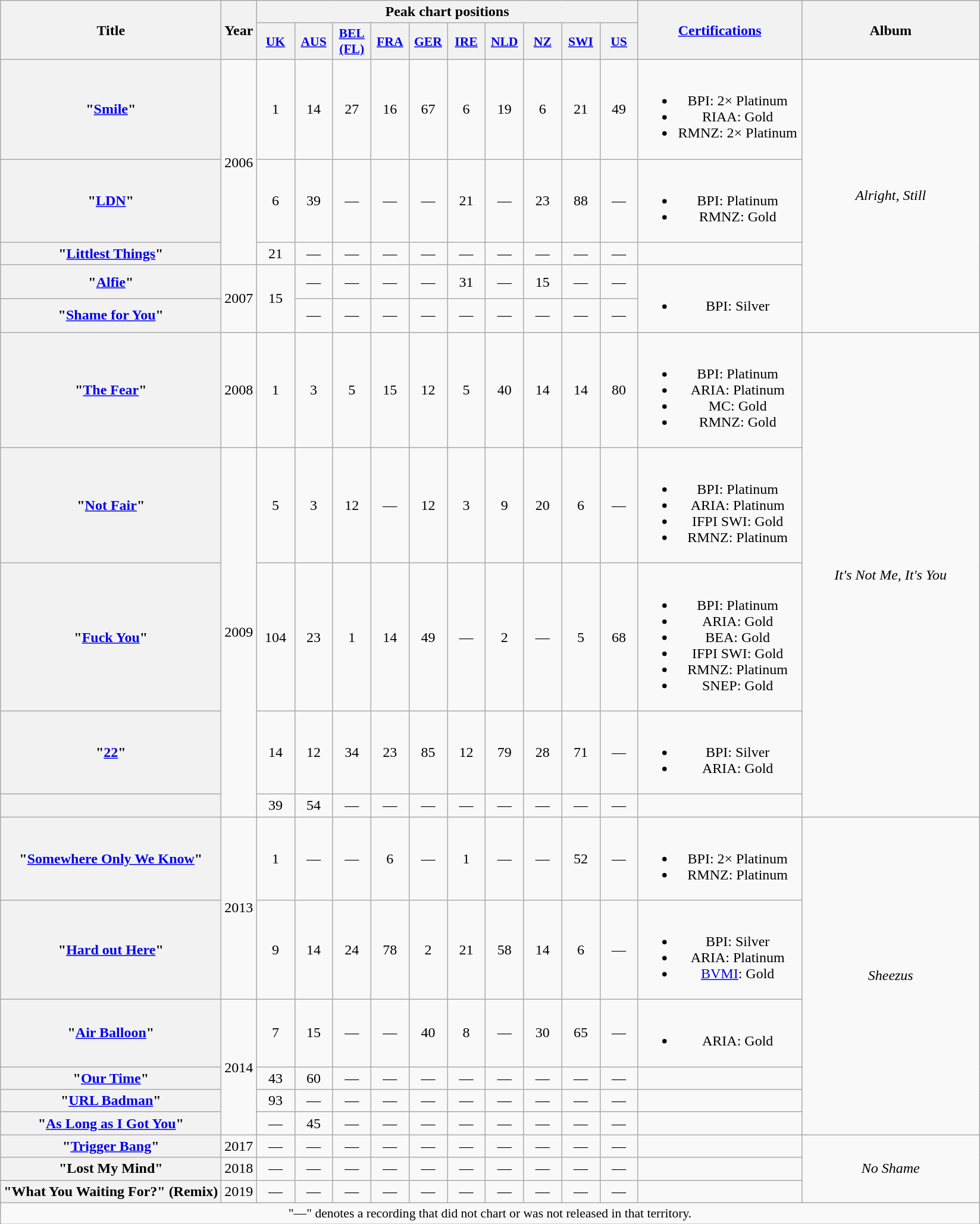<table class="wikitable plainrowheaders" style="text-align:center;">
<tr>
<th scope="col" rowspan="2" style="width:15em;">Title</th>
<th scope="col" rowspan="2" style="width:1em;">Year</th>
<th scope="col" colspan="10">Peak chart positions</th>
<th scope="col" rowspan="2" style="width:11em;"><a href='#'>Certifications</a></th>
<th scope="col" rowspan="2" style="width:12em;">Album</th>
</tr>
<tr>
<th scope="col" style="width:2.5em;font-size:90%;"><a href='#'>UK</a><br></th>
<th scope="col" style="width:2.5em;font-size:90%;"><a href='#'>AUS</a><br></th>
<th scope="col" style="width:2.5em;font-size:90%;"><a href='#'>BEL<br>(FL)</a><br></th>
<th scope="col" style="width:2.5em;font-size:90%;"><a href='#'>FRA</a><br></th>
<th scope="col" style="width:2.5em;font-size:90%;"><a href='#'>GER</a><br></th>
<th scope="col" style="width:2.5em;font-size:90%;"><a href='#'>IRE</a><br></th>
<th scope="col" style="width:2.5em;font-size:90%;"><a href='#'>NLD</a><br></th>
<th scope="col" style="width:2.5em;font-size:90%;"><a href='#'>NZ</a><br></th>
<th scope="col" style="width:2.5em;font-size:90%;"><a href='#'>SWI</a><br></th>
<th scope="col" style="width:2.5em;font-size:90%;"><a href='#'>US</a><br></th>
</tr>
<tr>
<th scope="row">"<a href='#'>Smile</a>"</th>
<td rowspan="3">2006</td>
<td>1</td>
<td>14</td>
<td>27</td>
<td>16</td>
<td>67</td>
<td>6</td>
<td>19</td>
<td>6</td>
<td>21</td>
<td>49</td>
<td><br><ul><li>BPI: 2× Platinum</li><li>RIAA: Gold</li><li>RMNZ: 2× Platinum</li></ul></td>
<td rowspan="5"><em>Alright, Still</em></td>
</tr>
<tr>
<th scope="row">"<a href='#'>LDN</a>"</th>
<td>6</td>
<td>39</td>
<td>—</td>
<td>—</td>
<td>—</td>
<td>21</td>
<td>—</td>
<td>23</td>
<td>88</td>
<td>—</td>
<td><br><ul><li>BPI: Platinum</li><li>RMNZ: Gold</li></ul></td>
</tr>
<tr>
<th scope="row">"<a href='#'>Littlest Things</a>"</th>
<td>21</td>
<td>—</td>
<td>—</td>
<td>—</td>
<td>—</td>
<td>—</td>
<td>—</td>
<td>—</td>
<td>—</td>
<td>—</td>
<td></td>
</tr>
<tr>
<th scope="row">"<a href='#'>Alfie</a>"</th>
<td rowspan="2">2007</td>
<td rowspan="2">15</td>
<td>—</td>
<td>—</td>
<td>—</td>
<td>—</td>
<td>31</td>
<td>—</td>
<td>15</td>
<td>—</td>
<td>—</td>
<td rowspan="2"><br><ul><li>BPI: Silver</li></ul></td>
</tr>
<tr>
<th scope="row">"<a href='#'>Shame for You</a>"</th>
<td>—</td>
<td>—</td>
<td>—</td>
<td>—</td>
<td>—</td>
<td>—</td>
<td>—</td>
<td>—</td>
<td>—</td>
</tr>
<tr>
<th scope="row">"<a href='#'>The Fear</a>"</th>
<td>2008</td>
<td>1</td>
<td>3</td>
<td>5</td>
<td>15</td>
<td>12</td>
<td>5</td>
<td>40</td>
<td>14</td>
<td>14</td>
<td>80</td>
<td><br><ul><li>BPI: Platinum</li><li>ARIA: Platinum</li><li>MC: Gold</li><li>RMNZ: Gold</li></ul></td>
<td rowspan="5"><em>It's Not Me, It's You</em></td>
</tr>
<tr>
<th scope="row">"<a href='#'>Not Fair</a>"</th>
<td rowspan="4">2009</td>
<td>5</td>
<td>3</td>
<td>12</td>
<td>—</td>
<td>12</td>
<td>3</td>
<td>9</td>
<td>20</td>
<td>6</td>
<td>—</td>
<td><br><ul><li>BPI: Platinum</li><li>ARIA: Platinum</li><li>IFPI SWI: Gold</li><li>RMNZ: Platinum</li></ul></td>
</tr>
<tr>
<th scope="row">"<a href='#'>Fuck You</a>"</th>
<td>104</td>
<td>23</td>
<td>1</td>
<td>14</td>
<td>49</td>
<td>—</td>
<td>2</td>
<td>—</td>
<td>5</td>
<td>68</td>
<td><br><ul><li>BPI: Platinum</li><li>ARIA: Gold</li><li>BEA: Gold</li><li>IFPI SWI: Gold</li><li>RMNZ: Platinum</li><li>SNEP: Gold</li></ul></td>
</tr>
<tr>
<th scope="row">"<a href='#'>22</a>"</th>
<td>14</td>
<td>12</td>
<td>34</td>
<td>23</td>
<td>85</td>
<td>12</td>
<td>79</td>
<td>28</td>
<td>71</td>
<td>—</td>
<td><br><ul><li>BPI: Silver</li><li>ARIA: Gold</li></ul></td>
</tr>
<tr>
<th scope="row"></th>
<td>39</td>
<td>54</td>
<td>—</td>
<td>—</td>
<td>—</td>
<td>—</td>
<td>—</td>
<td>—</td>
<td>—</td>
<td>—</td>
<td></td>
</tr>
<tr>
<th scope="row">"<a href='#'>Somewhere Only We Know</a>"</th>
<td rowspan="2">2013</td>
<td>1</td>
<td>—</td>
<td>—</td>
<td>6</td>
<td>—</td>
<td>1</td>
<td>—</td>
<td>—</td>
<td>52</td>
<td>—</td>
<td><br><ul><li>BPI: 2× Platinum</li><li>RMNZ: Platinum</li></ul></td>
<td rowspan="6"><em>Sheezus</em></td>
</tr>
<tr>
<th scope="row">"<a href='#'>Hard out Here</a>"</th>
<td>9</td>
<td>14</td>
<td>24</td>
<td>78</td>
<td>2</td>
<td>21</td>
<td>58</td>
<td>14</td>
<td>6</td>
<td>—</td>
<td><br><ul><li>BPI: Silver</li><li>ARIA: Platinum</li><li><a href='#'>BVMI</a>: Gold</li></ul></td>
</tr>
<tr>
<th scope="row">"<a href='#'>Air Balloon</a>"</th>
<td rowspan="4">2014</td>
<td>7</td>
<td>15</td>
<td>—</td>
<td>—</td>
<td>40</td>
<td>8</td>
<td>—</td>
<td>30</td>
<td>65</td>
<td>—</td>
<td><br><ul><li>ARIA: Gold</li></ul></td>
</tr>
<tr>
<th scope="row">"<a href='#'>Our Time</a>"</th>
<td>43</td>
<td>60</td>
<td>—</td>
<td>—</td>
<td>—</td>
<td>—</td>
<td>—</td>
<td>—</td>
<td>—</td>
<td>—</td>
<td></td>
</tr>
<tr>
<th scope="row">"<a href='#'>URL Badman</a>"</th>
<td>93</td>
<td>—</td>
<td>—</td>
<td>—</td>
<td>—</td>
<td>—</td>
<td>—</td>
<td>—</td>
<td>—</td>
<td>—</td>
<td></td>
</tr>
<tr>
<th scope="row">"<a href='#'>As Long as I Got You</a>"</th>
<td>—</td>
<td>45</td>
<td>—</td>
<td>—</td>
<td>—</td>
<td>—</td>
<td>—</td>
<td>—</td>
<td>—</td>
<td>—</td>
<td></td>
</tr>
<tr>
<th scope="row">"<a href='#'>Trigger Bang</a>"<br></th>
<td>2017</td>
<td>—</td>
<td>—</td>
<td>—</td>
<td>—</td>
<td>—</td>
<td>—</td>
<td>—</td>
<td>—</td>
<td>—</td>
<td>—</td>
<td></td>
<td rowspan="3"><em>No Shame</em></td>
</tr>
<tr>
<th scope="row">"Lost My Mind"</th>
<td>2018</td>
<td>—</td>
<td>—</td>
<td>—</td>
<td>—</td>
<td>—</td>
<td>—</td>
<td>—</td>
<td>—</td>
<td>—</td>
<td>—</td>
</tr>
<tr>
<th scope="row">"What You Waiting For?" (Remix)<br></th>
<td>2019</td>
<td>—</td>
<td>—</td>
<td>—</td>
<td>—</td>
<td>—</td>
<td>—</td>
<td>—</td>
<td>—</td>
<td>—</td>
<td>—</td>
<td></td>
</tr>
<tr>
<td colspan="14" style="font-size:90%">"—" denotes a recording that did not chart or was not released in that territory.</td>
</tr>
</table>
